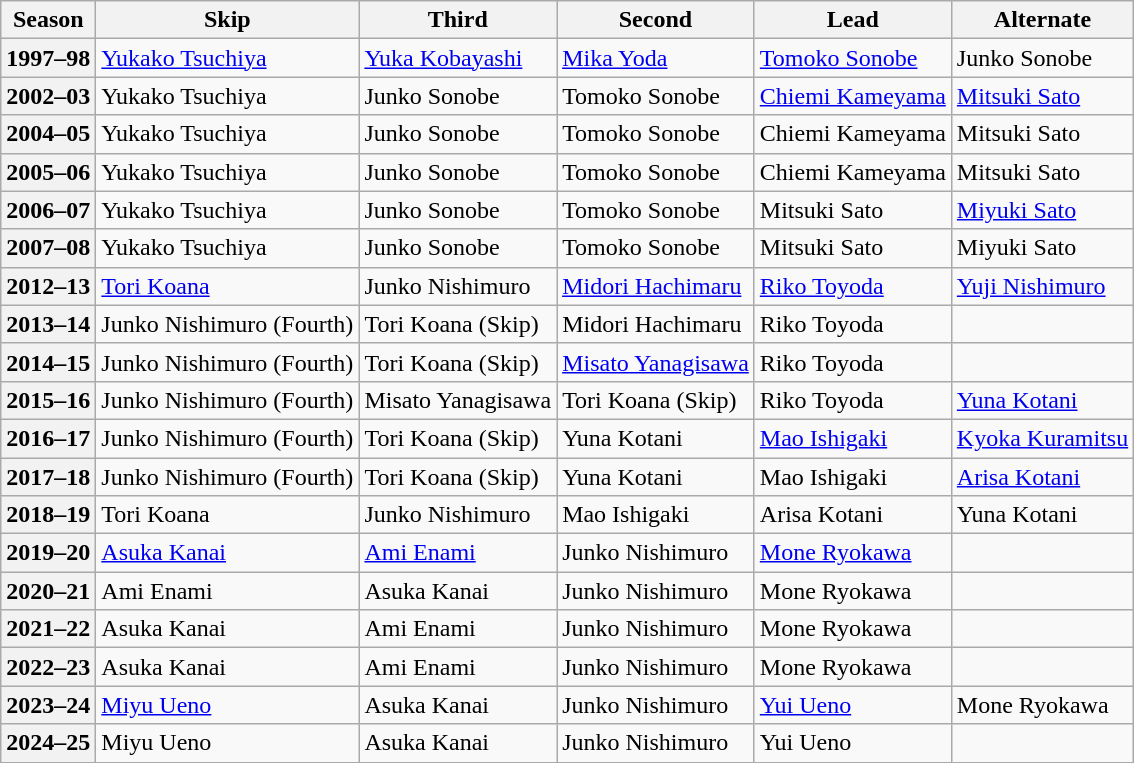<table class="wikitable">
<tr>
<th scope="col">Season</th>
<th scope="col">Skip</th>
<th scope="col">Third</th>
<th scope="col">Second</th>
<th scope="col">Lead</th>
<th scope="col">Alternate</th>
</tr>
<tr>
<th scope="row">1997–98</th>
<td><a href='#'>Yukako Tsuchiya</a></td>
<td><a href='#'>Yuka Kobayashi</a></td>
<td><a href='#'>Mika Yoda</a></td>
<td><a href='#'>Tomoko Sonobe</a></td>
<td>Junko Sonobe</td>
</tr>
<tr>
<th scope="row">2002–03</th>
<td>Yukako Tsuchiya</td>
<td>Junko Sonobe</td>
<td>Tomoko Sonobe</td>
<td><a href='#'>Chiemi Kameyama</a></td>
<td><a href='#'>Mitsuki Sato</a></td>
</tr>
<tr>
<th scope="row">2004–05</th>
<td>Yukako Tsuchiya</td>
<td>Junko Sonobe</td>
<td>Tomoko Sonobe</td>
<td>Chiemi Kameyama</td>
<td>Mitsuki Sato</td>
</tr>
<tr>
<th scope="row">2005–06</th>
<td>Yukako Tsuchiya</td>
<td>Junko Sonobe</td>
<td>Tomoko Sonobe</td>
<td>Chiemi Kameyama</td>
<td>Mitsuki Sato</td>
</tr>
<tr>
<th scope="row">2006–07</th>
<td>Yukako Tsuchiya</td>
<td>Junko Sonobe</td>
<td>Tomoko Sonobe</td>
<td>Mitsuki Sato</td>
<td><a href='#'>Miyuki Sato</a></td>
</tr>
<tr>
<th scope="row">2007–08</th>
<td>Yukako Tsuchiya</td>
<td>Junko Sonobe</td>
<td>Tomoko Sonobe</td>
<td>Mitsuki Sato</td>
<td>Miyuki Sato</td>
</tr>
<tr>
<th scope="row">2012–13</th>
<td><a href='#'>Tori Koana</a></td>
<td>Junko Nishimuro</td>
<td><a href='#'>Midori Hachimaru</a></td>
<td><a href='#'>Riko Toyoda</a></td>
<td><a href='#'>Yuji Nishimuro</a></td>
</tr>
<tr>
<th scope="row">2013–14</th>
<td>Junko Nishimuro (Fourth)</td>
<td>Tori Koana (Skip)</td>
<td>Midori Hachimaru</td>
<td>Riko Toyoda</td>
<td></td>
</tr>
<tr>
<th scope="row">2014–15</th>
<td>Junko Nishimuro (Fourth)</td>
<td>Tori Koana (Skip)</td>
<td><a href='#'>Misato Yanagisawa</a></td>
<td>Riko Toyoda</td>
<td></td>
</tr>
<tr>
<th scope="row">2015–16</th>
<td>Junko Nishimuro (Fourth)</td>
<td>Misato Yanagisawa</td>
<td>Tori Koana (Skip)</td>
<td>Riko Toyoda</td>
<td><a href='#'>Yuna Kotani</a></td>
</tr>
<tr>
<th scope="row">2016–17</th>
<td>Junko Nishimuro (Fourth)</td>
<td>Tori Koana (Skip)</td>
<td>Yuna Kotani</td>
<td><a href='#'>Mao Ishigaki</a></td>
<td><a href='#'>Kyoka Kuramitsu</a></td>
</tr>
<tr>
<th scope="row">2017–18</th>
<td>Junko Nishimuro (Fourth)</td>
<td>Tori Koana (Skip)</td>
<td>Yuna Kotani</td>
<td>Mao Ishigaki</td>
<td><a href='#'>Arisa Kotani</a></td>
</tr>
<tr>
<th scope="row">2018–19</th>
<td>Tori Koana</td>
<td>Junko Nishimuro</td>
<td>Mao Ishigaki</td>
<td>Arisa Kotani</td>
<td>Yuna Kotani</td>
</tr>
<tr>
<th scope="row">2019–20</th>
<td><a href='#'>Asuka Kanai</a></td>
<td><a href='#'>Ami Enami</a></td>
<td>Junko Nishimuro</td>
<td><a href='#'>Mone Ryokawa</a></td>
<td></td>
</tr>
<tr>
<th scope="row">2020–21</th>
<td>Ami Enami</td>
<td>Asuka Kanai</td>
<td>Junko Nishimuro</td>
<td>Mone Ryokawa</td>
<td></td>
</tr>
<tr>
<th scope="row">2021–22</th>
<td>Asuka Kanai</td>
<td>Ami Enami</td>
<td>Junko Nishimuro</td>
<td>Mone Ryokawa</td>
<td></td>
</tr>
<tr>
<th scope="row">2022–23</th>
<td>Asuka Kanai</td>
<td>Ami Enami</td>
<td>Junko Nishimuro</td>
<td>Mone Ryokawa</td>
<td></td>
</tr>
<tr>
<th scope="row">2023–24</th>
<td><a href='#'>Miyu Ueno</a></td>
<td>Asuka Kanai</td>
<td>Junko Nishimuro</td>
<td><a href='#'>Yui Ueno</a></td>
<td>Mone Ryokawa</td>
</tr>
<tr>
<th scope="row">2024–25</th>
<td>Miyu Ueno</td>
<td>Asuka Kanai</td>
<td>Junko Nishimuro</td>
<td>Yui Ueno</td>
<td></td>
</tr>
</table>
